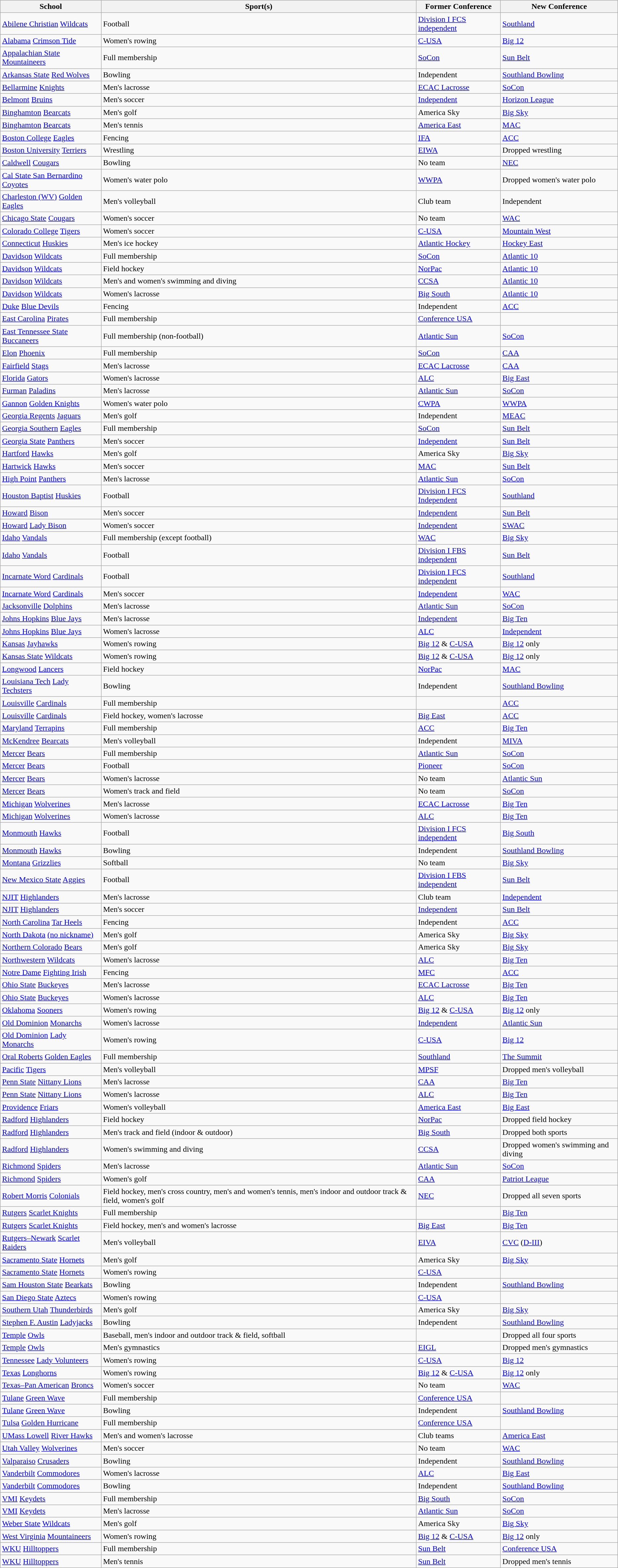<table class="wikitable sortable">
<tr>
<th>School</th>
<th>Sport(s)</th>
<th>Former Conference</th>
<th>New Conference</th>
</tr>
<tr>
<td><a href='#'>Abilene Christian</a> <a href='#'>Wildcats</a></td>
<td>Football</td>
<td><a href='#'>Division I FCS independent</a></td>
<td><a href='#'>Southland</a></td>
</tr>
<tr>
<td><a href='#'>Alabama</a> <a href='#'>Crimson Tide</a></td>
<td>Women's rowing</td>
<td><a href='#'>C-USA</a></td>
<td><a href='#'>Big 12</a></td>
</tr>
<tr>
<td><a href='#'>Appalachian State</a> <a href='#'>Mountaineers</a></td>
<td>Full membership</td>
<td><a href='#'>SoCon</a></td>
<td><a href='#'>Sun Belt</a></td>
</tr>
<tr>
<td><a href='#'>Arkansas State</a> <a href='#'>Red Wolves</a></td>
<td>Bowling</td>
<td>Independent</td>
<td><a href='#'>Southland Bowling</a></td>
</tr>
<tr>
<td><a href='#'>Bellarmine</a> <a href='#'>Knights</a></td>
<td>Men's lacrosse</td>
<td><a href='#'>ECAC Lacrosse</a></td>
<td><a href='#'>SoCon</a></td>
</tr>
<tr>
<td><a href='#'>Belmont</a> <a href='#'>Bruins</a></td>
<td>Men's soccer</td>
<td><a href='#'>Independent</a></td>
<td><a href='#'>Horizon League</a></td>
</tr>
<tr>
<td><a href='#'>Binghamton</a> <a href='#'>Bearcats</a></td>
<td>Men's golf</td>
<td>America Sky</td>
<td><a href='#'>Big Sky</a></td>
</tr>
<tr>
<td><a href='#'>Binghamton</a> <a href='#'>Bearcats</a></td>
<td>Men's tennis</td>
<td><a href='#'>America East</a></td>
<td><a href='#'>MAC</a></td>
</tr>
<tr>
<td><a href='#'>Boston College</a> <a href='#'>Eagles</a></td>
<td>Fencing</td>
<td><a href='#'>IFA</a></td>
<td><a href='#'>ACC</a></td>
</tr>
<tr>
<td><a href='#'>Boston University</a> <a href='#'>Terriers</a></td>
<td>Wrestling</td>
<td><a href='#'>EIWA</a></td>
<td>Dropped wrestling</td>
</tr>
<tr>
<td><a href='#'>Caldwell</a> <a href='#'>Cougars</a></td>
<td>Bowling</td>
<td>No team</td>
<td><a href='#'>NEC</a></td>
</tr>
<tr>
<td><a href='#'>Cal State San Bernardino</a> <a href='#'>Coyotes</a></td>
<td>Women's water polo</td>
<td><a href='#'>WWPA</a></td>
<td>Dropped women's water polo</td>
</tr>
<tr>
<td><a href='#'>Charleston (WV)</a> <a href='#'>Golden Eagles</a></td>
<td>Men's volleyball</td>
<td>Club team</td>
<td>Independent</td>
</tr>
<tr>
<td><a href='#'>Chicago State</a> <a href='#'>Cougars</a></td>
<td>Women's soccer</td>
<td>No team</td>
<td><a href='#'>WAC</a></td>
</tr>
<tr>
<td><a href='#'>Colorado College</a> <a href='#'>Tigers</a></td>
<td>Women's soccer</td>
<td><a href='#'>C-USA</a></td>
<td><a href='#'>Mountain West</a></td>
</tr>
<tr>
<td><a href='#'>Connecticut</a> <a href='#'>Huskies</a></td>
<td>Men's ice hockey</td>
<td><a href='#'>Atlantic Hockey</a></td>
<td><a href='#'>Hockey East</a></td>
</tr>
<tr>
<td><a href='#'>Davidson</a> <a href='#'>Wildcats</a></td>
<td>Full membership</td>
<td><a href='#'>SoCon</a></td>
<td><a href='#'>Atlantic 10</a></td>
</tr>
<tr>
<td><a href='#'>Davidson</a> <a href='#'>Wildcats</a></td>
<td>Field hockey</td>
<td><a href='#'>NorPac</a></td>
<td><a href='#'>Atlantic 10</a></td>
</tr>
<tr>
<td><a href='#'>Davidson</a> <a href='#'>Wildcats</a></td>
<td>Men's and women's swimming and diving</td>
<td><a href='#'>CCSA</a></td>
<td><a href='#'>Atlantic 10</a></td>
</tr>
<tr>
<td><a href='#'>Davidson</a> <a href='#'>Wildcats</a></td>
<td>Women's lacrosse</td>
<td><a href='#'>Big South</a></td>
<td><a href='#'>Atlantic 10</a></td>
</tr>
<tr>
<td><a href='#'>Duke</a> <a href='#'>Blue Devils</a></td>
<td>Fencing</td>
<td>Independent</td>
<td><a href='#'>ACC</a></td>
</tr>
<tr>
<td><a href='#'>East Carolina</a> <a href='#'>Pirates</a></td>
<td>Full membership</td>
<td><a href='#'>Conference USA</a></td>
<td></td>
</tr>
<tr>
<td><a href='#'>East Tennessee State</a> <a href='#'>Buccaneers</a></td>
<td>Full membership (non-football)</td>
<td><a href='#'>Atlantic Sun</a></td>
<td><a href='#'>SoCon</a></td>
</tr>
<tr>
<td><a href='#'>Elon</a> <a href='#'>Phoenix</a></td>
<td>Full membership</td>
<td><a href='#'>SoCon</a></td>
<td><a href='#'>CAA</a></td>
</tr>
<tr>
<td><a href='#'>Fairfield</a> <a href='#'>Stags</a></td>
<td>Men's lacrosse</td>
<td><a href='#'>ECAC Lacrosse</a></td>
<td><a href='#'>CAA</a></td>
</tr>
<tr>
<td><a href='#'>Florida</a> <a href='#'>Gators</a></td>
<td>Women's lacrosse</td>
<td><a href='#'>ALC</a></td>
<td><a href='#'>Big East</a></td>
</tr>
<tr>
<td><a href='#'>Furman</a> <a href='#'>Paladins</a></td>
<td>Men's lacrosse</td>
<td><a href='#'>Atlantic Sun</a></td>
<td><a href='#'>SoCon</a></td>
</tr>
<tr>
<td><a href='#'>Gannon</a> <a href='#'>Golden Knights</a></td>
<td>Women's water polo</td>
<td><a href='#'>CWPA</a></td>
<td><a href='#'>WWPA</a></td>
</tr>
<tr>
<td><a href='#'>Georgia Regents</a> <a href='#'>Jaguars</a></td>
<td>Men's golf</td>
<td>Independent</td>
<td><a href='#'>MEAC</a></td>
</tr>
<tr>
<td><a href='#'>Georgia Southern</a> <a href='#'>Eagles</a></td>
<td>Full membership</td>
<td><a href='#'>SoCon</a></td>
<td><a href='#'>Sun Belt</a></td>
</tr>
<tr>
<td><a href='#'>Georgia State</a> <a href='#'>Panthers</a></td>
<td>Men's soccer</td>
<td><a href='#'>Independent</a></td>
<td><a href='#'>Sun Belt</a></td>
</tr>
<tr>
<td><a href='#'>Hartford</a> <a href='#'>Hawks</a></td>
<td>Men's golf</td>
<td>America Sky</td>
<td><a href='#'>Big Sky</a></td>
</tr>
<tr>
<td><a href='#'>Hartwick</a> <a href='#'>Hawks</a></td>
<td>Men's soccer</td>
<td><a href='#'>MAC</a></td>
<td><a href='#'>Sun Belt</a></td>
</tr>
<tr>
<td><a href='#'>High Point</a> <a href='#'>Panthers</a></td>
<td>Men's lacrosse</td>
<td><a href='#'>Atlantic Sun</a></td>
<td><a href='#'>SoCon</a></td>
</tr>
<tr>
<td><a href='#'>Houston Baptist</a> <a href='#'>Huskies</a></td>
<td>Football</td>
<td><a href='#'>Division I FCS Independent</a></td>
<td><a href='#'>Southland</a></td>
</tr>
<tr>
<td><a href='#'>Howard</a> <a href='#'>Bison</a></td>
<td>Men's soccer</td>
<td><a href='#'>Independent</a></td>
<td><a href='#'>Sun Belt</a></td>
</tr>
<tr>
<td><a href='#'>Howard</a> <a href='#'>Lady Bison</a></td>
<td>Women's soccer</td>
<td><a href='#'>Independent</a></td>
<td><a href='#'>SWAC</a></td>
</tr>
<tr>
<td><a href='#'>Idaho</a> <a href='#'>Vandals</a></td>
<td>Full membership (except football)</td>
<td><a href='#'>WAC</a></td>
<td><a href='#'>Big Sky</a></td>
</tr>
<tr>
<td><a href='#'>Idaho</a> <a href='#'>Vandals</a></td>
<td>Football</td>
<td><a href='#'>Division I FBS independent</a></td>
<td><a href='#'>Sun Belt</a></td>
</tr>
<tr>
<td><a href='#'>Incarnate Word</a> <a href='#'>Cardinals</a></td>
<td>Football</td>
<td><a href='#'>Division I FCS independent</a></td>
<td><a href='#'>Southland</a></td>
</tr>
<tr>
<td><a href='#'>Incarnate Word</a> <a href='#'>Cardinals</a></td>
<td>Men's soccer</td>
<td><a href='#'>Independent</a></td>
<td><a href='#'>WAC</a></td>
</tr>
<tr>
<td><a href='#'>Jacksonville</a> <a href='#'>Dolphins</a></td>
<td>Men's lacrosse</td>
<td><a href='#'>Atlantic Sun</a></td>
<td><a href='#'>SoCon</a></td>
</tr>
<tr>
<td><a href='#'>Johns Hopkins</a> <a href='#'>Blue Jays</a></td>
<td>Men's lacrosse</td>
<td><a href='#'>Independent</a></td>
<td><a href='#'>Big Ten</a></td>
</tr>
<tr>
<td><a href='#'>Johns Hopkins</a> <a href='#'>Blue Jays</a></td>
<td>Women's lacrosse</td>
<td><a href='#'>ALC</a></td>
<td><a href='#'>Independent</a></td>
</tr>
<tr>
<td><a href='#'>Kansas</a> <a href='#'>Jayhawks</a></td>
<td>Women's rowing</td>
<td><a href='#'>Big 12</a> & <a href='#'>C-USA</a></td>
<td><a href='#'>Big 12</a> only</td>
</tr>
<tr>
<td><a href='#'>Kansas State</a> <a href='#'>Wildcats</a></td>
<td>Women's rowing</td>
<td><a href='#'>Big 12</a> & <a href='#'>C-USA</a></td>
<td><a href='#'>Big 12</a> only</td>
</tr>
<tr>
<td><a href='#'>Longwood</a> <a href='#'>Lancers</a></td>
<td>Field hockey</td>
<td><a href='#'>NorPac</a></td>
<td><a href='#'>MAC</a></td>
</tr>
<tr>
<td><a href='#'>Louisiana Tech</a> <a href='#'>Lady Techsters</a></td>
<td>Bowling</td>
<td>Independent</td>
<td><a href='#'>Southland Bowling</a></td>
</tr>
<tr>
<td><a href='#'>Louisville</a> <a href='#'>Cardinals</a></td>
<td>Full membership</td>
<td></td>
<td><a href='#'>ACC</a></td>
</tr>
<tr>
<td><a href='#'>Louisville</a> <a href='#'>Cardinals</a></td>
<td>Field hockey, women's lacrosse</td>
<td><a href='#'>Big East</a></td>
<td><a href='#'>ACC</a></td>
</tr>
<tr>
<td><a href='#'>Maryland</a> <a href='#'>Terrapins</a></td>
<td>Full membership</td>
<td><a href='#'>ACC</a></td>
<td><a href='#'>Big Ten</a></td>
</tr>
<tr>
<td><a href='#'>McKendree</a> <a href='#'>Bearcats</a></td>
<td>Men's volleyball</td>
<td>Independent</td>
<td><a href='#'>MIVA</a></td>
</tr>
<tr>
<td><a href='#'>Mercer</a> <a href='#'>Bears</a></td>
<td>Full membership</td>
<td><a href='#'>Atlantic Sun</a></td>
<td><a href='#'>SoCon</a></td>
</tr>
<tr>
<td><a href='#'>Mercer</a> <a href='#'>Bears</a></td>
<td>Football</td>
<td><a href='#'>Pioneer</a></td>
<td><a href='#'>SoCon</a></td>
</tr>
<tr>
<td><a href='#'>Mercer</a> <a href='#'>Bears</a></td>
<td>Women's lacrosse</td>
<td>No team</td>
<td><a href='#'>Atlantic Sun</a></td>
</tr>
<tr>
<td><a href='#'>Mercer</a> <a href='#'>Bears</a></td>
<td>Women's track and field</td>
<td>No team</td>
<td><a href='#'>SoCon</a></td>
</tr>
<tr>
<td><a href='#'>Michigan</a> <a href='#'>Wolverines</a></td>
<td>Men's lacrosse</td>
<td><a href='#'>ECAC Lacrosse</a></td>
<td><a href='#'>Big Ten</a></td>
</tr>
<tr>
<td><a href='#'>Michigan</a> <a href='#'>Wolverines</a></td>
<td>Women's lacrosse</td>
<td><a href='#'>ALC</a></td>
<td><a href='#'>Big Ten</a></td>
</tr>
<tr>
<td><a href='#'>Monmouth</a> <a href='#'>Hawks</a></td>
<td>Football</td>
<td><a href='#'>Division I FCS independent</a></td>
<td><a href='#'>Big South</a></td>
</tr>
<tr>
<td><a href='#'>Monmouth</a> <a href='#'>Hawks</a></td>
<td>Bowling</td>
<td>Independent</td>
<td><a href='#'>Southland Bowling</a></td>
</tr>
<tr>
<td><a href='#'>Montana</a> <a href='#'>Grizzlies</a></td>
<td>Softball</td>
<td>No team</td>
<td><a href='#'>Big Sky</a></td>
</tr>
<tr>
<td><a href='#'>New Mexico State</a> <a href='#'>Aggies</a></td>
<td>Football</td>
<td><a href='#'>Division I FBS independent</a></td>
<td><a href='#'>Sun Belt</a></td>
</tr>
<tr>
<td><a href='#'>NJIT</a> <a href='#'>Highlanders</a></td>
<td>Men's lacrosse</td>
<td>Club team</td>
<td><a href='#'>Independent</a></td>
</tr>
<tr>
<td><a href='#'>NJIT</a> <a href='#'>Highlanders</a></td>
<td>Men's soccer</td>
<td><a href='#'>Independent</a></td>
<td><a href='#'>Sun Belt</a></td>
</tr>
<tr>
<td><a href='#'>North Carolina</a> <a href='#'>Tar Heels</a></td>
<td>Fencing</td>
<td>Independent</td>
<td><a href='#'>ACC</a></td>
</tr>
<tr>
<td><a href='#'>North Dakota</a> <a href='#'>(no nickname)</a></td>
<td>Men's golf</td>
<td>America Sky</td>
<td><a href='#'>Big Sky</a></td>
</tr>
<tr>
<td><a href='#'>Northern Colorado</a> <a href='#'>Bears</a></td>
<td>Men's golf</td>
<td>America Sky</td>
<td><a href='#'>Big Sky</a></td>
</tr>
<tr>
<td><a href='#'>Northwestern</a> <a href='#'>Wildcats</a></td>
<td>Women's lacrosse</td>
<td><a href='#'>ALC</a></td>
<td><a href='#'>Big Ten</a></td>
</tr>
<tr>
<td><a href='#'>Notre Dame</a> <a href='#'>Fighting Irish</a></td>
<td>Fencing</td>
<td><a href='#'>MFC</a></td>
<td><a href='#'>ACC</a></td>
</tr>
<tr>
<td><a href='#'>Ohio State</a> <a href='#'>Buckeyes</a></td>
<td>Men's lacrosse</td>
<td><a href='#'>ECAC Lacrosse</a></td>
<td><a href='#'>Big Ten</a></td>
</tr>
<tr>
<td><a href='#'>Ohio State</a> <a href='#'>Buckeyes</a></td>
<td>Women's lacrosse</td>
<td><a href='#'>ALC</a></td>
<td><a href='#'>Big Ten</a></td>
</tr>
<tr>
<td><a href='#'>Oklahoma</a> <a href='#'>Sooners</a></td>
<td>Women's rowing</td>
<td><a href='#'>Big 12</a> & <a href='#'>C-USA</a></td>
<td><a href='#'>Big 12</a> only</td>
</tr>
<tr>
<td><a href='#'>Old Dominion</a> <a href='#'>Monarchs</a></td>
<td>Women's lacrosse</td>
<td><a href='#'>Independent</a></td>
<td><a href='#'>Atlantic Sun</a></td>
</tr>
<tr>
<td><a href='#'>Old Dominion</a> <a href='#'>Lady Monarchs</a></td>
<td>Women's rowing</td>
<td><a href='#'>C-USA</a></td>
<td><a href='#'>Big 12</a></td>
</tr>
<tr>
<td><a href='#'>Oral Roberts</a> <a href='#'>Golden Eagles</a></td>
<td>Full membership</td>
<td><a href='#'>Southland</a></td>
<td><a href='#'>The Summit</a></td>
</tr>
<tr>
<td><a href='#'>Pacific</a> <a href='#'>Tigers</a></td>
<td>Men's volleyball</td>
<td><a href='#'>MPSF</a></td>
<td>Dropped men's volleyball</td>
</tr>
<tr>
<td><a href='#'>Penn State</a> <a href='#'>Nittany Lions</a></td>
<td>Men's lacrosse</td>
<td><a href='#'>CAA</a></td>
<td><a href='#'>Big Ten</a></td>
</tr>
<tr>
<td><a href='#'>Penn State</a> <a href='#'>Nittany Lions</a></td>
<td>Women's lacrosse</td>
<td><a href='#'>ALC</a></td>
<td><a href='#'>Big Ten</a></td>
</tr>
<tr>
<td><a href='#'>Providence</a> <a href='#'>Friars</a></td>
<td>Women's volleyball</td>
<td><a href='#'>America East</a></td>
<td><a href='#'>Big East</a></td>
</tr>
<tr>
<td><a href='#'>Radford</a> <a href='#'>Highlanders</a></td>
<td>Field hockey</td>
<td><a href='#'>NorPac</a></td>
<td>Dropped field hockey</td>
</tr>
<tr>
<td><a href='#'>Radford</a> <a href='#'>Highlanders</a></td>
<td>Men's track and field (indoor & outdoor)</td>
<td><a href='#'>Big South</a></td>
<td>Dropped both sports</td>
</tr>
<tr>
<td><a href='#'>Radford</a> <a href='#'>Highlanders</a></td>
<td>Women's swimming and diving</td>
<td><a href='#'>CCSA</a></td>
<td>Dropped women's swimming and diving</td>
</tr>
<tr>
<td><a href='#'>Richmond</a> <a href='#'>Spiders</a></td>
<td>Men's lacrosse</td>
<td><a href='#'>Atlantic Sun</a></td>
<td><a href='#'>SoCon</a></td>
</tr>
<tr>
<td><a href='#'>Richmond</a> <a href='#'>Spiders</a></td>
<td>Women's golf</td>
<td><a href='#'>CAA</a></td>
<td><a href='#'>Patriot League</a></td>
</tr>
<tr>
<td><a href='#'>Robert Morris</a> <a href='#'>Colonials</a></td>
<td>Field hockey, men's cross country, men's and women's tennis, men's indoor and outdoor track & field, women's golf</td>
<td><a href='#'>NEC</a></td>
<td>Dropped all seven sports</td>
</tr>
<tr>
<td><a href='#'>Rutgers</a> <a href='#'>Scarlet Knights</a></td>
<td>Full membership</td>
<td></td>
<td><a href='#'>Big Ten</a></td>
</tr>
<tr>
<td><a href='#'>Rutgers</a> <a href='#'>Scarlet Knights</a></td>
<td>Field hockey, men's and women's lacrosse</td>
<td><a href='#'>Big East</a></td>
<td><a href='#'>Big Ten</a></td>
</tr>
<tr>
<td><a href='#'>Rutgers–Newark</a> <a href='#'>Scarlet Raiders</a></td>
<td>Men's volleyball</td>
<td><a href='#'>EIVA</a></td>
<td><a href='#'>CVC</a> (<a href='#'>D-III</a>)</td>
</tr>
<tr>
<td><a href='#'>Sacramento State</a> <a href='#'>Hornets</a></td>
<td>Men's golf</td>
<td>America Sky</td>
<td><a href='#'>Big Sky</a></td>
</tr>
<tr>
<td><a href='#'>Sacramento State</a> <a href='#'>Hornets</a></td>
<td>Women's rowing</td>
<td><a href='#'>C-USA</a></td>
<td></td>
</tr>
<tr>
<td><a href='#'>Sam Houston State</a> <a href='#'>Bearkats</a></td>
<td>Bowling</td>
<td>Independent</td>
<td><a href='#'>Southland Bowling</a></td>
</tr>
<tr>
<td><a href='#'>San Diego State</a> <a href='#'>Aztecs</a></td>
<td>Women's rowing</td>
<td><a href='#'>C-USA</a></td>
<td></td>
</tr>
<tr>
<td><a href='#'>Southern Utah</a> <a href='#'>Thunderbirds</a></td>
<td>Men's golf</td>
<td>America Sky</td>
<td><a href='#'>Big Sky</a></td>
</tr>
<tr>
<td><a href='#'>Stephen F. Austin</a> <a href='#'>Ladyjacks</a></td>
<td>Bowling</td>
<td>Independent</td>
<td><a href='#'>Southland Bowling</a></td>
</tr>
<tr>
<td><a href='#'>Temple</a> <a href='#'>Owls</a></td>
<td>Baseball, men's indoor and outdoor track & field, softball</td>
<td></td>
<td>Dropped all four sports</td>
</tr>
<tr>
<td><a href='#'>Temple</a> <a href='#'>Owls</a></td>
<td>Men's gymnastics</td>
<td><a href='#'>EIGL</a></td>
<td>Dropped men's gymnastics</td>
</tr>
<tr>
<td><a href='#'>Tennessee</a> <a href='#'>Lady Volunteers</a></td>
<td>Women's rowing</td>
<td><a href='#'>C-USA</a></td>
<td><a href='#'>Big 12</a></td>
</tr>
<tr>
<td><a href='#'>Texas</a> <a href='#'>Longhorns</a></td>
<td>Women's rowing</td>
<td><a href='#'>Big 12</a> & <a href='#'>C-USA</a></td>
<td><a href='#'>Big 12</a> only</td>
</tr>
<tr>
<td><a href='#'>Texas–Pan American</a> <a href='#'>Broncs</a></td>
<td>Women's soccer</td>
<td>No team</td>
<td><a href='#'>WAC</a></td>
</tr>
<tr>
<td><a href='#'>Tulane</a> <a href='#'>Green Wave</a></td>
<td>Full membership</td>
<td><a href='#'>Conference USA</a></td>
<td></td>
</tr>
<tr>
<td><a href='#'>Tulane</a> <a href='#'>Green Wave</a></td>
<td>Bowling</td>
<td>Independent</td>
<td><a href='#'>Southland Bowling</a></td>
</tr>
<tr>
<td><a href='#'>Tulsa</a> <a href='#'>Golden Hurricane</a></td>
<td>Full membership</td>
<td><a href='#'>Conference USA</a></td>
<td></td>
</tr>
<tr>
<td><a href='#'>UMass Lowell</a> <a href='#'>River Hawks</a></td>
<td>Men's and women's lacrosse</td>
<td>Club teams</td>
<td><a href='#'>America East</a></td>
</tr>
<tr>
<td><a href='#'>Utah Valley</a> <a href='#'>Wolverines</a></td>
<td>Men's soccer</td>
<td>No team</td>
<td><a href='#'>WAC</a></td>
</tr>
<tr>
<td><a href='#'>Valparaiso</a> <a href='#'>Crusaders</a></td>
<td>Bowling</td>
<td>Independent</td>
<td><a href='#'>Southland Bowling</a></td>
</tr>
<tr>
<td><a href='#'>Vanderbilt</a> <a href='#'>Commodores</a></td>
<td>Women's lacrosse</td>
<td><a href='#'>ALC</a></td>
<td><a href='#'>Big East</a></td>
</tr>
<tr>
<td><a href='#'>Vanderbilt</a> <a href='#'>Commodores</a></td>
<td>Bowling</td>
<td>Independent</td>
<td><a href='#'>Southland Bowling</a></td>
</tr>
<tr>
<td><a href='#'>VMI</a> <a href='#'>Keydets</a></td>
<td>Full membership</td>
<td><a href='#'>Big South</a></td>
<td><a href='#'>SoCon</a></td>
</tr>
<tr>
<td><a href='#'>VMI</a> <a href='#'>Keydets</a></td>
<td>Men's lacrosse</td>
<td><a href='#'>Atlantic Sun</a></td>
<td><a href='#'>SoCon</a></td>
</tr>
<tr>
<td><a href='#'>Weber State</a> <a href='#'>Wildcats</a></td>
<td>Men's golf</td>
<td>America Sky</td>
<td><a href='#'>Big Sky</a></td>
</tr>
<tr>
<td><a href='#'>West Virginia</a> <a href='#'>Mountaineers</a></td>
<td>Women's rowing</td>
<td><a href='#'>Big 12</a> & <a href='#'>C-USA</a></td>
<td><a href='#'>Big 12</a> only</td>
</tr>
<tr>
<td><a href='#'>WKU</a> <a href='#'>Hilltoppers</a></td>
<td>Full membership</td>
<td><a href='#'>Sun Belt</a></td>
<td><a href='#'>Conference USA</a></td>
</tr>
<tr>
<td><a href='#'>WKU</a> <a href='#'>Hilltoppers</a></td>
<td>Men's tennis</td>
<td><a href='#'>Sun Belt</a></td>
<td>Dropped men's tennis</td>
</tr>
</table>
